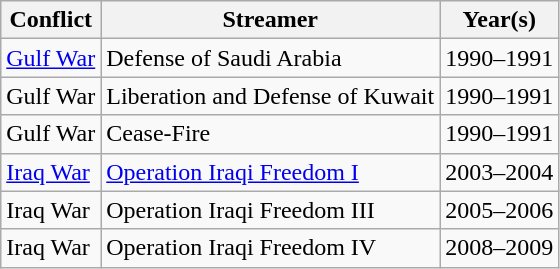<table class=wikitable>
<tr style="background:#efefef;">
<th>Conflict</th>
<th>Streamer</th>
<th>Year(s)</th>
</tr>
<tr>
<td><a href='#'>Gulf War</a></td>
<td>Defense of Saudi Arabia</td>
<td>1990–1991</td>
</tr>
<tr>
<td>Gulf War</td>
<td>Liberation and Defense of Kuwait</td>
<td>1990–1991</td>
</tr>
<tr>
<td>Gulf War</td>
<td>Cease-Fire</td>
<td>1990–1991</td>
</tr>
<tr>
<td><a href='#'>Iraq War</a></td>
<td><a href='#'>Operation Iraqi Freedom I</a></td>
<td>2003–2004</td>
</tr>
<tr>
<td>Iraq War</td>
<td>Operation Iraqi Freedom III</td>
<td>2005–2006</td>
</tr>
<tr>
<td>Iraq War</td>
<td>Operation Iraqi Freedom IV</td>
<td>2008–2009</td>
</tr>
</table>
